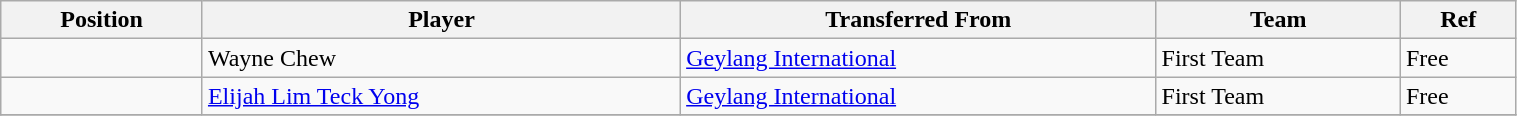<table class="wikitable sortable" style="width:80%; text-align:center; font-size:100%; text-align:left;">
<tr>
<th><strong>Position</strong></th>
<th><strong>Player</strong></th>
<th><strong>Transferred From</strong></th>
<th><strong>Team</strong></th>
<th><strong>Ref</strong></th>
</tr>
<tr>
<td></td>
<td> Wayne Chew</td>
<td> <a href='#'>Geylang International</a></td>
<td>First Team</td>
<td>Free</td>
</tr>
<tr>
<td></td>
<td> <a href='#'>Elijah Lim Teck Yong</a></td>
<td> <a href='#'>Geylang International</a></td>
<td>First Team</td>
<td>Free</td>
</tr>
<tr>
</tr>
</table>
